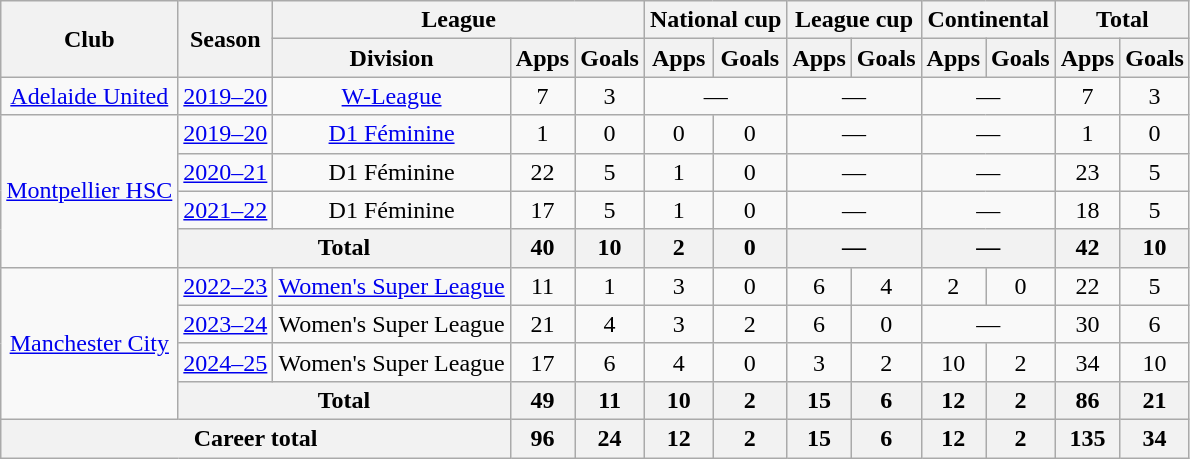<table class="wikitable" style="text-align: center;">
<tr>
<th rowspan="2">Club</th>
<th rowspan="2">Season</th>
<th colspan="3">League</th>
<th colspan="2">National cup</th>
<th colspan="2">League cup</th>
<th colspan="2">Continental</th>
<th colspan="2">Total</th>
</tr>
<tr>
<th>Division</th>
<th>Apps</th>
<th>Goals</th>
<th>Apps</th>
<th>Goals</th>
<th>Apps</th>
<th>Goals</th>
<th>Apps</th>
<th>Goals</th>
<th>Apps</th>
<th>Goals</th>
</tr>
<tr>
<td><a href='#'>Adelaide United</a></td>
<td><a href='#'>2019–20</a></td>
<td><a href='#'>W-League</a></td>
<td>7</td>
<td>3</td>
<td colspan="2">—</td>
<td colspan="2">—</td>
<td colspan="2">—</td>
<td>7</td>
<td>3</td>
</tr>
<tr>
<td rowspan="4"><a href='#'>Montpellier HSC</a></td>
<td><a href='#'>2019–20</a></td>
<td><a href='#'>D1 Féminine</a></td>
<td>1</td>
<td>0</td>
<td>0</td>
<td>0</td>
<td colspan="2">—</td>
<td colspan="2">—</td>
<td>1</td>
<td>0</td>
</tr>
<tr>
<td><a href='#'>2020–21</a></td>
<td>D1 Féminine</td>
<td>22</td>
<td>5</td>
<td>1</td>
<td>0</td>
<td colspan="2">—</td>
<td colspan="2">—</td>
<td>23</td>
<td>5</td>
</tr>
<tr>
<td><a href='#'>2021–22</a></td>
<td>D1 Féminine</td>
<td>17</td>
<td>5</td>
<td>1</td>
<td>0</td>
<td colspan="2">—</td>
<td colspan="2">—</td>
<td>18</td>
<td>5</td>
</tr>
<tr>
<th colspan="2">Total</th>
<th>40</th>
<th>10</th>
<th>2</th>
<th>0</th>
<th colspan="2">—</th>
<th colspan="2">—</th>
<th>42</th>
<th>10</th>
</tr>
<tr>
<td rowspan="4"><a href='#'>Manchester City</a></td>
<td><a href='#'>2022–23</a></td>
<td><a href='#'>Women's Super League</a></td>
<td>11</td>
<td>1</td>
<td>3</td>
<td>0</td>
<td>6</td>
<td>4</td>
<td>2</td>
<td>0</td>
<td>22</td>
<td>5</td>
</tr>
<tr>
<td><a href='#'>2023–24</a></td>
<td>Women's Super League</td>
<td>21</td>
<td>4</td>
<td>3</td>
<td>2</td>
<td>6</td>
<td>0</td>
<td colspan="2">—</td>
<td>30</td>
<td>6</td>
</tr>
<tr>
<td><a href='#'>2024–25</a></td>
<td>Women's Super League</td>
<td>17</td>
<td>6</td>
<td>4</td>
<td>0</td>
<td>3</td>
<td>2</td>
<td>10</td>
<td>2</td>
<td>34</td>
<td>10</td>
</tr>
<tr>
<th colspan="2">Total</th>
<th>49</th>
<th>11</th>
<th>10</th>
<th>2</th>
<th>15</th>
<th>6</th>
<th>12</th>
<th>2</th>
<th>86</th>
<th>21</th>
</tr>
<tr>
<th colspan="3">Career total</th>
<th>96</th>
<th>24</th>
<th>12</th>
<th>2</th>
<th>15</th>
<th>6</th>
<th>12</th>
<th>2</th>
<th>135</th>
<th>34</th>
</tr>
</table>
